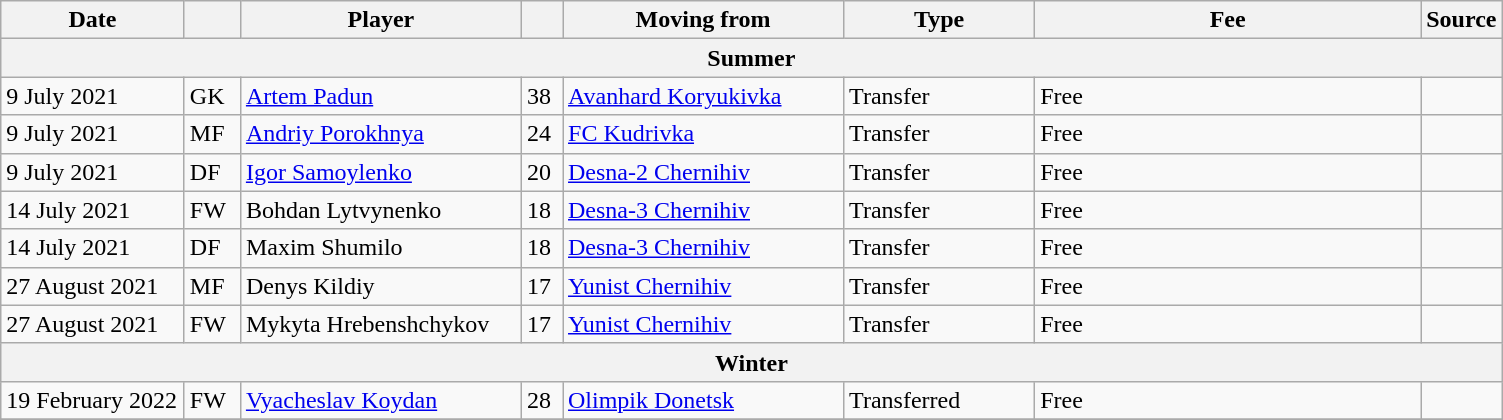<table class="wikitable sortable" Artem Padun>
<tr>
<th style="width:115px;">Date</th>
<th style="width:30px;"></th>
<th style="width:180px;">Player</th>
<th style="width:20px;"></th>
<th style="width:180px;">Moving from</th>
<th style="width:120px;" class="unsortable">Type</th>
<th style="width:250px;" class="unsortable">Fee</th>
<th style="width:20px;">Source</th>
</tr>
<tr>
<th colspan="8">Summer</th>
</tr>
<tr>
<td>9 July 2021</td>
<td>GK</td>
<td> <a href='#'>Artem Padun</a></td>
<td>38</td>
<td> <a href='#'>Avanhard Koryukivka</a></td>
<td>Transfer</td>
<td>Free</td>
<td></td>
</tr>
<tr>
<td>9 July 2021</td>
<td>MF</td>
<td> <a href='#'>Andriy Porokhnya</a></td>
<td>24</td>
<td> <a href='#'>FC Kudrivka</a></td>
<td>Transfer</td>
<td>Free</td>
<td></td>
</tr>
<tr>
<td>9 July 2021</td>
<td>DF</td>
<td> <a href='#'>Igor Samoylenko</a></td>
<td>20</td>
<td> <a href='#'>Desna-2 Chernihiv</a></td>
<td>Transfer</td>
<td>Free</td>
<td></td>
</tr>
<tr>
<td>14 July 2021</td>
<td>FW</td>
<td> Bohdan Lytvynenko</td>
<td>18</td>
<td> <a href='#'>Desna-3 Chernihiv</a></td>
<td>Transfer</td>
<td>Free</td>
<td></td>
</tr>
<tr>
<td>14 July 2021</td>
<td>DF</td>
<td> Maxim Shumilo</td>
<td>18</td>
<td> <a href='#'>Desna-3 Chernihiv</a></td>
<td>Transfer</td>
<td>Free</td>
<td></td>
</tr>
<tr>
<td>27 August 2021</td>
<td>MF</td>
<td> Denys Kildiy</td>
<td>17</td>
<td> <a href='#'>Yunist Chernihiv</a></td>
<td>Transfer</td>
<td>Free</td>
<td></td>
</tr>
<tr>
<td>27 August 2021</td>
<td>FW</td>
<td> Mykyta Hrebenshchykov</td>
<td>17</td>
<td> <a href='#'>Yunist Chernihiv</a></td>
<td>Transfer</td>
<td>Free</td>
<td></td>
</tr>
<tr>
<th colspan=8>Winter</th>
</tr>
<tr>
<td>19 February 2022</td>
<td>FW</td>
<td> <a href='#'>Vyacheslav Koydan</a></td>
<td>28</td>
<td> <a href='#'>Olimpik Donetsk</a></td>
<td>Transferred</td>
<td>Free</td>
<td></td>
</tr>
<tr>
</tr>
</table>
